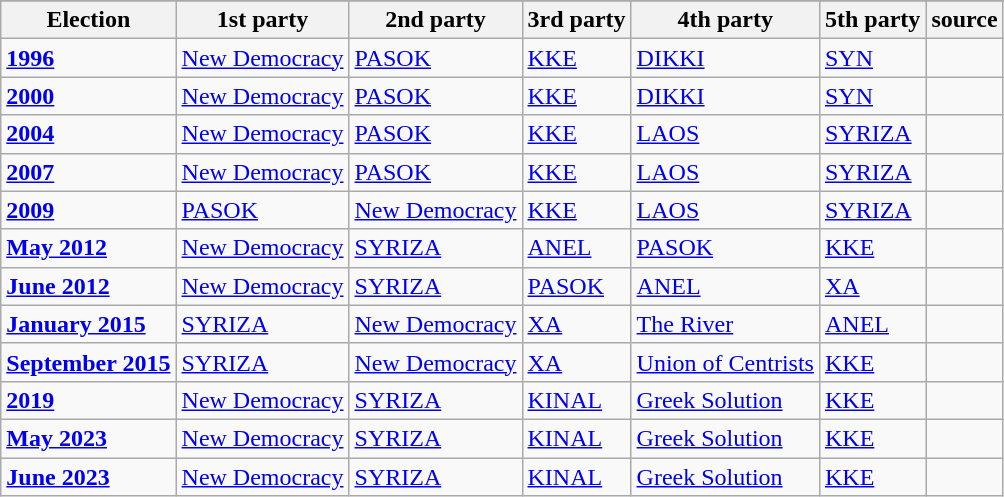<table class="wikitable">
<tr>
</tr>
<tr>
<th>Election</th>
<th>1st party</th>
<th>2nd party</th>
<th>3rd party</th>
<th>4th party</th>
<th>5th party</th>
<th>source</th>
</tr>
<tr>
<td><strong><a href='#'>1996</a></strong></td>
<td><a href='#'>New Democracy</a><br></td>
<td><a href='#'>PASOK</a><br></td>
<td><a href='#'>KKE</a><br></td>
<td><a href='#'>DIKKI</a><br></td>
<td><a href='#'>SYN</a><br></td>
<td></td>
</tr>
<tr>
<td><strong><a href='#'>2000</a></strong></td>
<td><a href='#'>New Democracy</a><br></td>
<td><a href='#'>PASOK</a><br></td>
<td><a href='#'>KKE</a><br></td>
<td><a href='#'>DIKKI</a><br></td>
<td><a href='#'>SYN</a><br></td>
<td></td>
</tr>
<tr>
<td><strong><a href='#'>2004</a></strong></td>
<td><a href='#'>New Democracy</a><br></td>
<td><a href='#'>PASOK</a><br></td>
<td><a href='#'>KKE</a><br></td>
<td><a href='#'>LAOS</a><br></td>
<td><a href='#'>SYRIZA</a><br></td>
<td></td>
</tr>
<tr>
<td><strong><a href='#'>2007</a></strong></td>
<td><a href='#'>New Democracy</a><br></td>
<td><a href='#'>PASOK</a><br></td>
<td><a href='#'>KKE</a><br></td>
<td><a href='#'>LAOS</a><br></td>
<td><a href='#'>SYRIZA</a><br></td>
<td></td>
</tr>
<tr>
<td><strong><a href='#'>2009</a></strong></td>
<td><a href='#'>PASOK</a><br></td>
<td><a href='#'>New Democracy</a><br></td>
<td><a href='#'>KKE</a><br></td>
<td><a href='#'>LAOS</a><br></td>
<td><a href='#'>SYRIZA</a><br></td>
<td></td>
</tr>
<tr>
<td><strong><a href='#'>May 2012</a></strong></td>
<td><a href='#'>New Democracy</a><br></td>
<td><a href='#'>SYRIZA</a><br></td>
<td><a href='#'>ANEL</a><br></td>
<td><a href='#'>PASOK</a><br></td>
<td><a href='#'>KKE</a><br></td>
<td></td>
</tr>
<tr>
<td><strong><a href='#'>June 2012</a></strong></td>
<td><a href='#'>New Democracy</a><br></td>
<td><a href='#'>SYRIZA</a><br></td>
<td><a href='#'>PASOK</a><br></td>
<td><a href='#'>ANEL</a><br></td>
<td><a href='#'>XA</a><br></td>
<td></td>
</tr>
<tr>
<td><strong><a href='#'>January 2015</a></strong></td>
<td><a href='#'>SYRIZA</a><br></td>
<td><a href='#'>New Democracy</a><br></td>
<td><a href='#'>XA</a><br></td>
<td><a href='#'>The River</a><br></td>
<td><a href='#'>ANEL</a><br></td>
<td></td>
</tr>
<tr>
<td><strong><a href='#'>September 2015</a></strong></td>
<td><a href='#'>SYRIZA</a><br></td>
<td><a href='#'>New Democracy</a><br></td>
<td><a href='#'>XA</a><br></td>
<td><a href='#'>Union of Centrists</a><br></td>
<td><a href='#'>KKE</a><br></td>
<td></td>
</tr>
<tr>
<td><strong><a href='#'>2019</a></strong></td>
<td><a href='#'>New Democracy</a><br></td>
<td><a href='#'>SYRIZA</a><br></td>
<td><a href='#'>KINAL</a><br></td>
<td><a href='#'>Greek Solution</a><br></td>
<td><a href='#'>KKE</a><br></td>
<td></td>
</tr>
<tr>
<td><strong><a href='#'>May 2023</a></strong></td>
<td><a href='#'>New Democracy</a><br></td>
<td><a href='#'>SYRIZA</a><br></td>
<td><a href='#'>KINAL</a><br></td>
<td><a href='#'>Greek Solution</a><br></td>
<td><a href='#'>KKE</a><br></td>
<td></td>
</tr>
<tr>
<td><strong><a href='#'>June 2023</a></strong></td>
<td><a href='#'>New Democracy</a><br></td>
<td><a href='#'>SYRIZA</a><br></td>
<td><a href='#'>KINAL</a><br></td>
<td><a href='#'>Greek Solution</a><br></td>
<td><a href='#'>KKE</a><br></td>
<td></td>
</tr>
</table>
